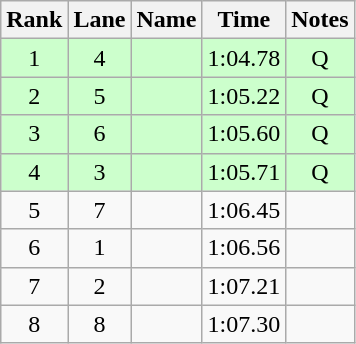<table class="wikitable sortable" style="text-align:center">
<tr>
<th>Rank</th>
<th>Lane</th>
<th>Name</th>
<th>Time</th>
<th>Notes</th>
</tr>
<tr bgcolor=ccffcc>
<td>1</td>
<td>4</td>
<td align=left></td>
<td>1:04.78</td>
<td>Q</td>
</tr>
<tr bgcolor=ccffcc>
<td>2</td>
<td>5</td>
<td align=left></td>
<td>1:05.22</td>
<td>Q</td>
</tr>
<tr bgcolor=ccffcc>
<td>3</td>
<td>6</td>
<td align=left></td>
<td>1:05.60</td>
<td>Q</td>
</tr>
<tr bgcolor=ccffcc>
<td>4</td>
<td>3</td>
<td align=left></td>
<td>1:05.71</td>
<td>Q</td>
</tr>
<tr>
<td>5</td>
<td>7</td>
<td align=left></td>
<td>1:06.45</td>
<td></td>
</tr>
<tr>
<td>6</td>
<td>1</td>
<td align=left></td>
<td>1:06.56</td>
<td></td>
</tr>
<tr>
<td>7</td>
<td>2</td>
<td align=left></td>
<td>1:07.21</td>
<td></td>
</tr>
<tr>
<td>8</td>
<td>8</td>
<td align=left></td>
<td>1:07.30</td>
<td></td>
</tr>
</table>
